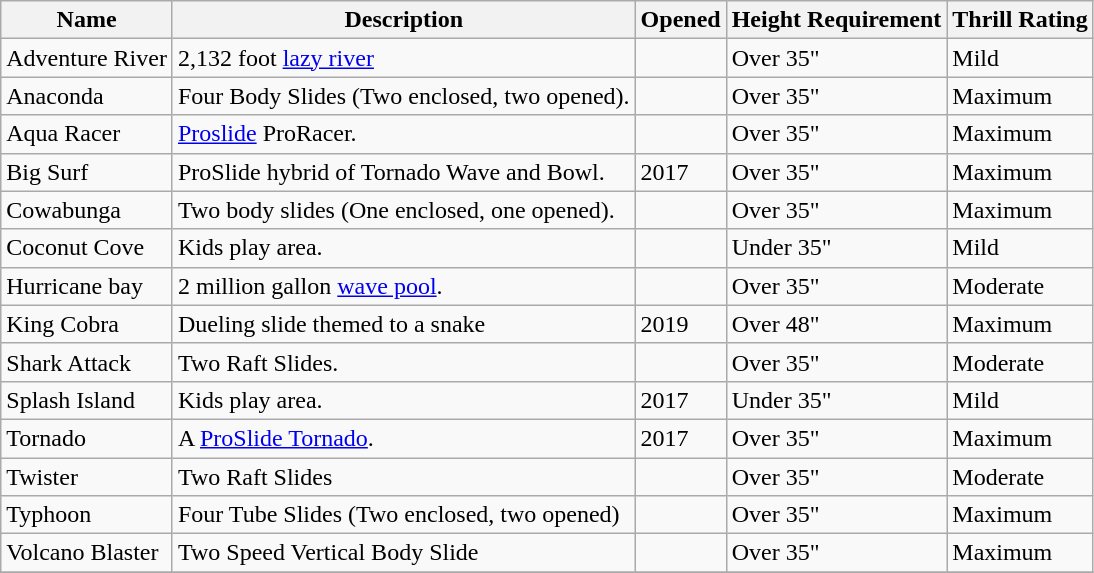<table class="wikitable sortable">
<tr>
<th>Name</th>
<th>Description</th>
<th>Opened</th>
<th>Height Requirement</th>
<th>Thrill Rating</th>
</tr>
<tr>
<td>Adventure River</td>
<td>2,132 foot <a href='#'>lazy river</a></td>
<td></td>
<td>Over 35"</td>
<td>Mild</td>
</tr>
<tr>
<td>Anaconda</td>
<td>Four Body Slides (Two enclosed, two opened).</td>
<td></td>
<td>Over 35"</td>
<td>Maximum</td>
</tr>
<tr>
<td>Aqua Racer</td>
<td><a href='#'>Proslide</a> ProRacer.</td>
<td></td>
<td>Over 35"</td>
<td>Maximum</td>
</tr>
<tr>
<td>Big Surf</td>
<td>ProSlide hybrid of Tornado Wave and Bowl.</td>
<td>2017</td>
<td>Over 35"</td>
<td>Maximum</td>
</tr>
<tr>
<td>Cowabunga</td>
<td>Two body slides (One enclosed, one opened).</td>
<td></td>
<td>Over 35"</td>
<td>Maximum</td>
</tr>
<tr>
<td>Coconut Cove</td>
<td>Kids play area.</td>
<td></td>
<td>Under 35"</td>
<td>Mild</td>
</tr>
<tr>
<td>Hurricane bay</td>
<td>2 million gallon <a href='#'>wave pool</a>.</td>
<td></td>
<td>Over 35"</td>
<td>Moderate</td>
</tr>
<tr>
<td>King Cobra</td>
<td>Dueling slide themed to a snake</td>
<td>2019</td>
<td>Over 48"</td>
<td>Maximum</td>
</tr>
<tr>
<td>Shark Attack</td>
<td>Two Raft Slides.</td>
<td></td>
<td>Over 35"</td>
<td>Moderate</td>
</tr>
<tr>
<td>Splash Island</td>
<td>Kids play area.</td>
<td>2017</td>
<td>Under 35"</td>
<td>Mild</td>
</tr>
<tr>
<td>Tornado</td>
<td>A <a href='#'>ProSlide Tornado</a>.</td>
<td>2017</td>
<td>Over 35"</td>
<td>Maximum</td>
</tr>
<tr>
<td>Twister</td>
<td>Two Raft Slides</td>
<td></td>
<td>Over 35"</td>
<td>Moderate</td>
</tr>
<tr>
<td>Typhoon</td>
<td>Four Tube Slides (Two enclosed, two opened)</td>
<td></td>
<td>Over 35"</td>
<td>Maximum</td>
</tr>
<tr>
<td>Volcano Blaster</td>
<td> Two Speed Vertical Body Slide</td>
<td></td>
<td>Over 35"</td>
<td>Maximum</td>
</tr>
<tr>
</tr>
</table>
